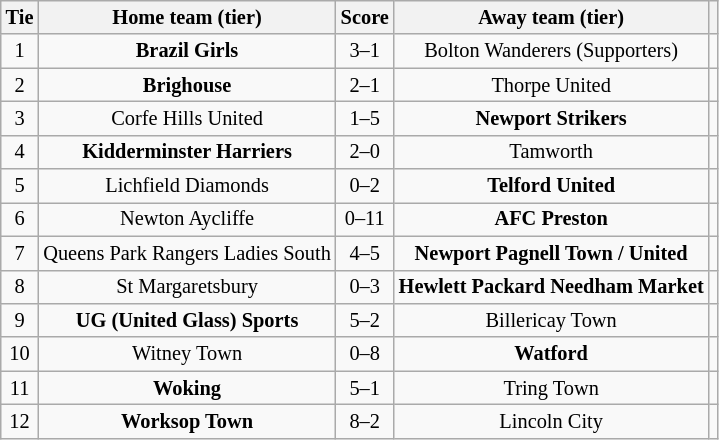<table class="wikitable" style="text-align:center; font-size:85%">
<tr>
<th>Tie</th>
<th>Home team (tier)</th>
<th>Score</th>
<th>Away team (tier)</th>
<th></th>
</tr>
<tr>
<td align="center">1</td>
<td><strong>Brazil Girls</strong></td>
<td align="center">3–1</td>
<td>Bolton Wanderers (Supporters)</td>
<td></td>
</tr>
<tr>
<td align="center">2</td>
<td><strong>Brighouse</strong></td>
<td align="center">2–1</td>
<td>Thorpe United</td>
<td></td>
</tr>
<tr>
<td align="center">3</td>
<td>Corfe Hills United</td>
<td align="center">1–5</td>
<td><strong>Newport Strikers</strong></td>
<td></td>
</tr>
<tr>
<td align="center">4</td>
<td><strong>Kidderminster Harriers</strong></td>
<td align="center">2–0</td>
<td>Tamworth</td>
<td></td>
</tr>
<tr>
<td align="center">5</td>
<td>Lichfield Diamonds</td>
<td align="center">0–2</td>
<td><strong>Telford United</strong></td>
<td></td>
</tr>
<tr>
<td align="center">6</td>
<td>Newton Aycliffe</td>
<td align="center">0–11</td>
<td><strong>AFC Preston</strong></td>
<td></td>
</tr>
<tr>
<td align="center">7</td>
<td>Queens Park Rangers Ladies South</td>
<td align="center">4–5</td>
<td><strong>Newport Pagnell Town / United</strong></td>
<td></td>
</tr>
<tr>
<td align="center">8</td>
<td>St Margaretsbury</td>
<td align="center">0–3</td>
<td><strong>Hewlett Packard Needham Market</strong></td>
<td></td>
</tr>
<tr>
<td align="center">9</td>
<td><strong>UG (United Glass) Sports</strong></td>
<td align="center">5–2 </td>
<td>Billericay Town</td>
<td></td>
</tr>
<tr>
<td align="center">10</td>
<td>Witney Town</td>
<td align="center">0–8</td>
<td><strong>Watford</strong></td>
<td></td>
</tr>
<tr>
<td align="center">11</td>
<td><strong>Woking</strong></td>
<td align="center">5–1</td>
<td>Tring Town</td>
<td></td>
</tr>
<tr>
<td align="center">12</td>
<td><strong>Worksop Town</strong></td>
<td align="center">8–2</td>
<td>Lincoln City</td>
<td></td>
</tr>
</table>
